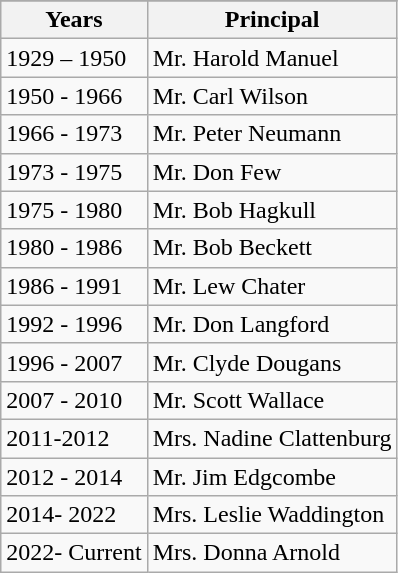<table class="wikitable" style="float:left; margin-right:1em">
<tr>
</tr>
<tr>
<th>Years</th>
<th>Principal</th>
</tr>
<tr>
<td>1929 – 1950</td>
<td>Mr. Harold Manuel</td>
</tr>
<tr>
<td>1950 - 1966</td>
<td>Mr. Carl Wilson</td>
</tr>
<tr>
<td>1966 - 1973</td>
<td>Mr. Peter Neumann</td>
</tr>
<tr>
<td>1973 - 1975</td>
<td>Mr. Don Few</td>
</tr>
<tr>
<td>1975 - 1980</td>
<td>Mr. Bob Hagkull</td>
</tr>
<tr>
<td>1980 - 1986</td>
<td>Mr. Bob Beckett</td>
</tr>
<tr>
<td>1986 - 1991</td>
<td>Mr. Lew Chater</td>
</tr>
<tr>
<td>1992 - 1996</td>
<td>Mr. Don Langford</td>
</tr>
<tr>
<td>1996 - 2007</td>
<td>Mr. Clyde Dougans</td>
</tr>
<tr>
<td>2007 - 2010</td>
<td>Mr. Scott Wallace</td>
</tr>
<tr>
<td>2011-2012</td>
<td>Mrs. Nadine Clattenburg</td>
</tr>
<tr>
<td>2012 - 2014</td>
<td>Mr. Jim Edgcombe</td>
</tr>
<tr>
<td>2014- 2022</td>
<td>Mrs. Leslie Waddington</td>
</tr>
<tr>
<td>2022- Current</td>
<td>Mrs. Donna Arnold</td>
</tr>
</table>
